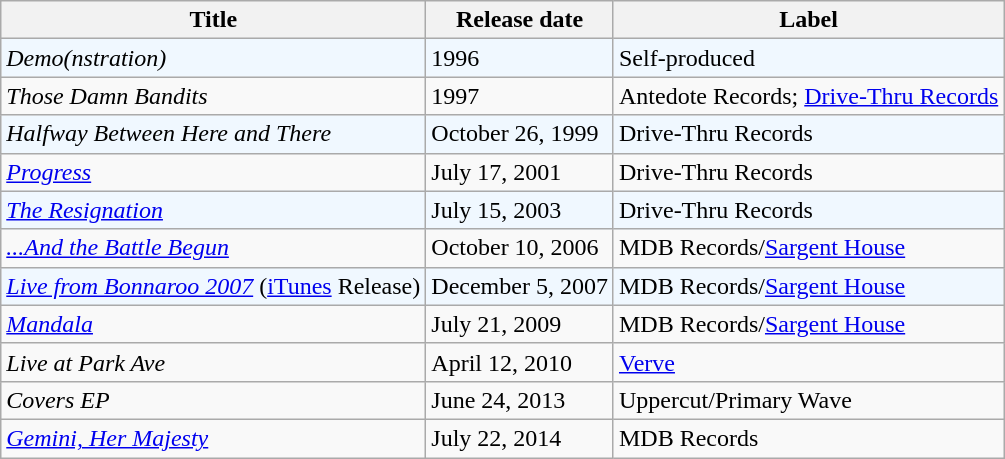<table class="wikitable">
<tr>
<th>Title</th>
<th>Release date</th>
<th>Label</th>
</tr>
<tr style="background:#f0f8ff;">
<td><em>Demo(nstration)</em></td>
<td>1996</td>
<td>Self-produced</td>
</tr>
<tr>
<td><em>Those Damn Bandits</em></td>
<td>1997</td>
<td>Antedote Records; <a href='#'>Drive-Thru Records</a></td>
</tr>
<tr style="background:#f0f8ff;">
<td><em>Halfway Between Here and There</em></td>
<td>October 26, 1999</td>
<td>Drive-Thru Records</td>
</tr>
<tr>
<td><em><a href='#'>Progress</a></em></td>
<td>July 17, 2001</td>
<td>Drive-Thru Records</td>
</tr>
<tr style="background:#f0f8ff;">
<td><em><a href='#'>The Resignation</a></em></td>
<td>July 15, 2003</td>
<td>Drive-Thru Records</td>
</tr>
<tr>
<td><em><a href='#'>...And the Battle Begun</a></em></td>
<td>October 10, 2006</td>
<td>MDB Records/<a href='#'>Sargent House</a></td>
</tr>
<tr style="background:#f0f8ff;">
<td><em><a href='#'>Live from Bonnaroo 2007</a></em> (<a href='#'>iTunes</a> Release)</td>
<td>December 5, 2007</td>
<td>MDB Records/<a href='#'>Sargent House</a></td>
</tr>
<tr>
<td><em><a href='#'>Mandala</a></em></td>
<td>July 21, 2009</td>
<td>MDB Records/<a href='#'>Sargent House</a></td>
</tr>
<tr>
<td><em>Live at Park Ave</em></td>
<td>April 12, 2010</td>
<td><a href='#'>Verve</a></td>
</tr>
<tr>
<td><em>Covers EP</em></td>
<td>June 24, 2013</td>
<td>Uppercut/Primary Wave</td>
</tr>
<tr>
<td><em><a href='#'>Gemini, Her Majesty</a></em></td>
<td>July 22, 2014</td>
<td>MDB Records</td>
</tr>
</table>
